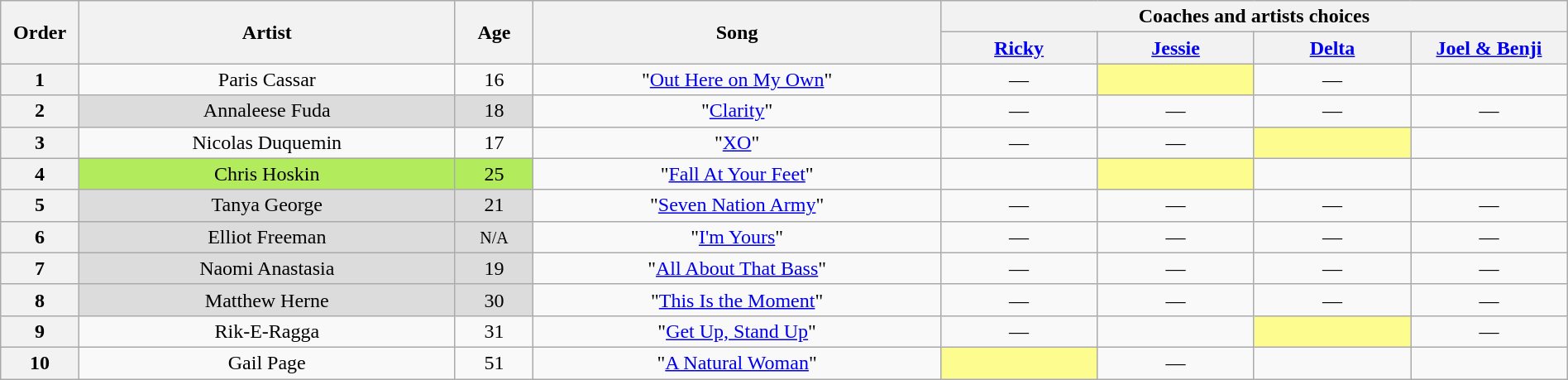<table class="wikitable" style="text-align:center; width:100%;">
<tr>
<th scope="col" rowspan="2" style="width:05%;">Order</th>
<th scope="col" rowspan="2" style="width:24%;">Artist</th>
<th scope="col" rowspan="2" style="width:05%;">Age</th>
<th scope="col" rowspan="2" style="width:26%;">Song</th>
<th colspan="4" style="width:40%;">Coaches and artists choices</th>
</tr>
<tr>
<th style="width:10%;"><a href='#'>Ricky</a></th>
<th style="width:10%;"><a href='#'>Jessie</a></th>
<th style="width:10%;"><a href='#'>Delta</a></th>
<th style="width:10%;"><a href='#'>Joel & Benji</a></th>
</tr>
<tr>
<th scope="col">1</th>
<td>Paris Cassar</td>
<td>16</td>
<td>"<a href='#'>Out Here on My Own</a>"</td>
<td>—</td>
<td style="background-color:#FDFC8F;"><strong></strong></td>
<td>—</td>
<td><strong></strong></td>
</tr>
<tr>
<th scope="col">2</th>
<td style="background-color:#DCDCDC;">Annaleese Fuda</td>
<td style="background-color:#DCDCDC;">18</td>
<td>"<a href='#'>Clarity</a>"</td>
<td>—</td>
<td>—</td>
<td>—</td>
<td>—</td>
</tr>
<tr>
<th scope="col">3</th>
<td>Nicolas Duquemin</td>
<td>17</td>
<td>"<a href='#'>XO</a>"</td>
<td>—</td>
<td>—</td>
<td style="background-color:#FDFC8F;"><strong></strong></td>
<td><strong></strong></td>
</tr>
<tr>
<th scope="col">4</th>
<td style="background-color:#B2EC5D;">Chris Hoskin</td>
<td style="background-color:#B2EC5D;">25</td>
<td>"<a href='#'>Fall At Your Feet</a>"</td>
<td><strong></strong></td>
<td style="background-color:#FDFC8F;"><strong></strong></td>
<td><strong></strong></td>
<td><strong></strong></td>
</tr>
<tr>
<th scope="col">5</th>
<td style="background-color:#DCDCDC;">Tanya George</td>
<td style="background-color:#DCDCDC;">21</td>
<td>"<a href='#'>Seven Nation Army</a>"</td>
<td>—</td>
<td>—</td>
<td>—</td>
<td>—</td>
</tr>
<tr>
<th scope="col">6</th>
<td style="background-color:#DCDCDC;">Elliot Freeman</td>
<td style="background-color:#DCDCDC;"><small>N/A</small></td>
<td>"<a href='#'>I'm Yours</a>"</td>
<td>—</td>
<td>—</td>
<td>—</td>
<td>—</td>
</tr>
<tr>
<th scope="col">7</th>
<td style="background-color:#DCDCDC;">Naomi Anastasia</td>
<td style="background-color:#DCDCDC;">19</td>
<td>"<a href='#'>All About That Bass</a>"</td>
<td>—</td>
<td>—</td>
<td>—</td>
<td>—</td>
</tr>
<tr>
<th scope="col">8</th>
<td style="background-color:#DCDCDC;">Matthew Herne</td>
<td style="background-color:#DCDCDC;">30</td>
<td>"<a href='#'>This Is the Moment</a>"</td>
<td>—</td>
<td>—</td>
<td>—</td>
<td>—</td>
</tr>
<tr>
<th scope="col">9</th>
<td>Rik-E-Ragga</td>
<td>31</td>
<td>"<a href='#'>Get Up, Stand Up</a>"</td>
<td>—</td>
<td><strong></strong></td>
<td style="background-color:#FDFC8F;"><strong></strong></td>
<td>—</td>
</tr>
<tr>
<th scope="col">10</th>
<td>Gail Page</td>
<td>51</td>
<td>"<a href='#'>A Natural Woman</a>"</td>
<td style="background-color:#FDFC8F;"><strong></strong></td>
<td>—</td>
<td><strong></strong></td>
<td><strong></strong></td>
</tr>
</table>
